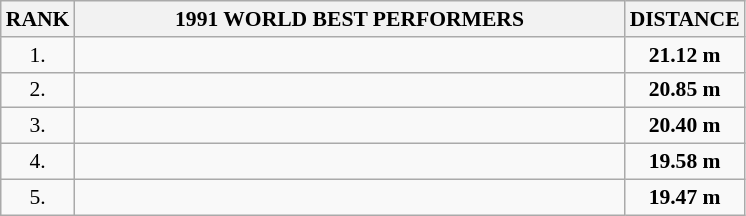<table class="wikitable" style="border-collapse: collapse; font-size: 90%;">
<tr>
<th>RANK</th>
<th align="center" style="width: 25em">1991 WORLD BEST PERFORMERS</th>
<th align="center" style="width: 5em">DISTANCE</th>
</tr>
<tr>
<td align="center">1.</td>
<td></td>
<td align="center"><strong>21.12 m</strong></td>
</tr>
<tr>
<td align="center">2.</td>
<td></td>
<td align="center"><strong>20.85 m</strong></td>
</tr>
<tr>
<td align="center">3.</td>
<td></td>
<td align="center"><strong>20.40 m</strong></td>
</tr>
<tr>
<td align="center">4.</td>
<td></td>
<td align="center"><strong>19.58 m</strong></td>
</tr>
<tr>
<td align="center">5.</td>
<td></td>
<td align="center"><strong>19.47 m</strong></td>
</tr>
</table>
